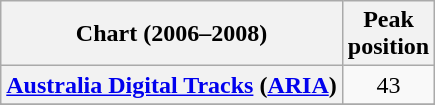<table class="wikitable sortable plainrowheaders">
<tr>
<th>Chart (2006–2008)</th>
<th>Peak<br>position</th>
</tr>
<tr>
<th scope="row"><a href='#'>Australia Digital Tracks</a> (<a href='#'>ARIA</a>)</th>
<td align="center">43</td>
</tr>
<tr>
</tr>
<tr>
</tr>
<tr>
</tr>
<tr>
</tr>
<tr>
</tr>
<tr>
</tr>
</table>
